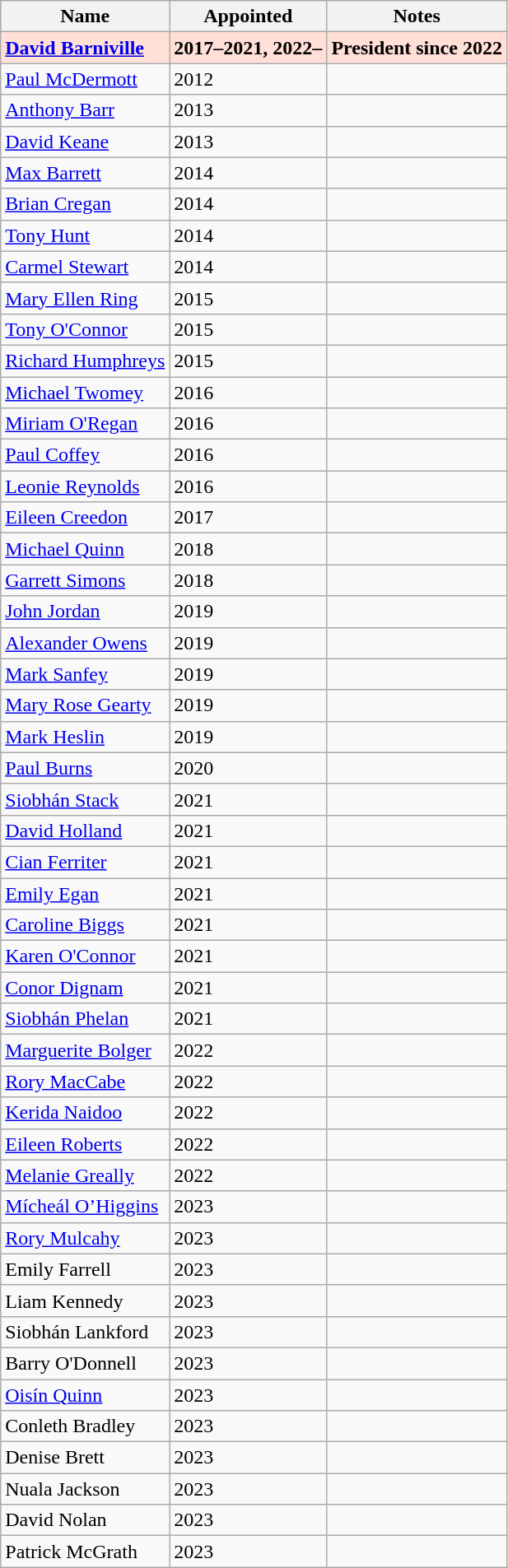<table class="wikitable">
<tr>
<th>Name</th>
<th>Appointed</th>
<th>Notes</th>
</tr>
<tr style="font-weight:bold; background:#FFDFD6;">
<td><a href='#'>David Barniville</a></td>
<td>2017–2021, 2022–</td>
<td>President since 2022</td>
</tr>
<tr>
<td><a href='#'>Paul McDermott</a></td>
<td>2012</td>
<td></td>
</tr>
<tr>
<td><a href='#'>Anthony Barr</a></td>
<td>2013</td>
<td></td>
</tr>
<tr>
<td><a href='#'>David Keane</a></td>
<td>2013</td>
<td></td>
</tr>
<tr>
<td><a href='#'>Max Barrett</a></td>
<td>2014</td>
<td></td>
</tr>
<tr>
<td><a href='#'>Brian Cregan</a></td>
<td>2014</td>
<td></td>
</tr>
<tr>
<td><a href='#'>Tony Hunt</a></td>
<td>2014</td>
<td></td>
</tr>
<tr>
<td><a href='#'>Carmel Stewart</a></td>
<td>2014</td>
<td></td>
</tr>
<tr>
<td><a href='#'>Mary Ellen Ring</a></td>
<td>2015</td>
<td></td>
</tr>
<tr>
<td><a href='#'>Tony O'Connor</a></td>
<td>2015</td>
<td></td>
</tr>
<tr>
<td><a href='#'>Richard Humphreys</a></td>
<td>2015</td>
<td></td>
</tr>
<tr>
<td><a href='#'>Michael Twomey</a></td>
<td>2016</td>
<td></td>
</tr>
<tr>
<td><a href='#'>Miriam O'Regan</a></td>
<td>2016</td>
<td></td>
</tr>
<tr>
<td><a href='#'>Paul Coffey</a></td>
<td>2016</td>
<td></td>
</tr>
<tr>
<td><a href='#'>Leonie Reynolds</a></td>
<td>2016</td>
<td></td>
</tr>
<tr>
<td><a href='#'>Eileen Creedon</a></td>
<td>2017</td>
<td></td>
</tr>
<tr>
<td><a href='#'>Michael Quinn</a></td>
<td>2018</td>
<td></td>
</tr>
<tr>
<td><a href='#'>Garrett Simons</a></td>
<td>2018</td>
<td></td>
</tr>
<tr>
<td><a href='#'>John Jordan</a></td>
<td>2019</td>
<td></td>
</tr>
<tr>
<td><a href='#'>Alexander Owens</a></td>
<td>2019</td>
<td></td>
</tr>
<tr>
<td><a href='#'>Mark Sanfey</a></td>
<td>2019</td>
<td></td>
</tr>
<tr>
<td><a href='#'>Mary Rose Gearty</a></td>
<td>2019</td>
<td></td>
</tr>
<tr>
<td><a href='#'>Mark Heslin</a></td>
<td>2019</td>
<td></td>
</tr>
<tr>
<td><a href='#'>Paul Burns</a></td>
<td>2020</td>
<td></td>
</tr>
<tr>
<td><a href='#'>Siobhán Stack</a></td>
<td>2021</td>
<td></td>
</tr>
<tr>
<td><a href='#'>David Holland</a></td>
<td>2021</td>
<td></td>
</tr>
<tr>
<td><a href='#'>Cian Ferriter</a></td>
<td>2021</td>
<td></td>
</tr>
<tr>
<td><a href='#'>Emily Egan</a></td>
<td>2021</td>
<td></td>
</tr>
<tr>
<td><a href='#'>Caroline Biggs</a></td>
<td>2021</td>
<td></td>
</tr>
<tr>
<td><a href='#'>Karen O'Connor</a></td>
<td>2021</td>
<td></td>
</tr>
<tr>
<td><a href='#'>Conor Dignam</a></td>
<td>2021</td>
<td></td>
</tr>
<tr>
<td><a href='#'>Siobhán Phelan</a></td>
<td>2021</td>
<td></td>
</tr>
<tr>
<td><a href='#'>Marguerite Bolger</a></td>
<td>2022</td>
<td></td>
</tr>
<tr>
<td><a href='#'>Rory MacCabe</a></td>
<td>2022</td>
<td></td>
</tr>
<tr>
<td><a href='#'>Kerida Naidoo</a></td>
<td>2022</td>
<td></td>
</tr>
<tr>
<td><a href='#'>Eileen Roberts</a></td>
<td>2022</td>
<td></td>
</tr>
<tr>
<td><a href='#'>Melanie Greally</a></td>
<td>2022</td>
<td></td>
</tr>
<tr>
<td><a href='#'>Mícheál O’Higgins</a></td>
<td>2023</td>
<td></td>
</tr>
<tr>
<td><a href='#'>Rory Mulcahy</a></td>
<td>2023</td>
<td></td>
</tr>
<tr>
<td>Emily Farrell</td>
<td>2023</td>
<td></td>
</tr>
<tr>
<td>Liam Kennedy</td>
<td>2023</td>
<td></td>
</tr>
<tr>
<td>Siobhán Lankford</td>
<td>2023</td>
<td></td>
</tr>
<tr>
<td>Barry O'Donnell</td>
<td>2023</td>
<td></td>
</tr>
<tr>
<td><a href='#'>Oisín Quinn</a></td>
<td>2023</td>
<td></td>
</tr>
<tr>
<td>Conleth Bradley</td>
<td>2023</td>
<td></td>
</tr>
<tr>
<td>Denise Brett</td>
<td>2023</td>
<td></td>
</tr>
<tr>
<td>Nuala Jackson</td>
<td>2023</td>
<td></td>
</tr>
<tr>
<td>David Nolan</td>
<td>2023</td>
<td></td>
</tr>
<tr>
<td>Patrick McGrath</td>
<td>2023</td>
</tr>
</table>
